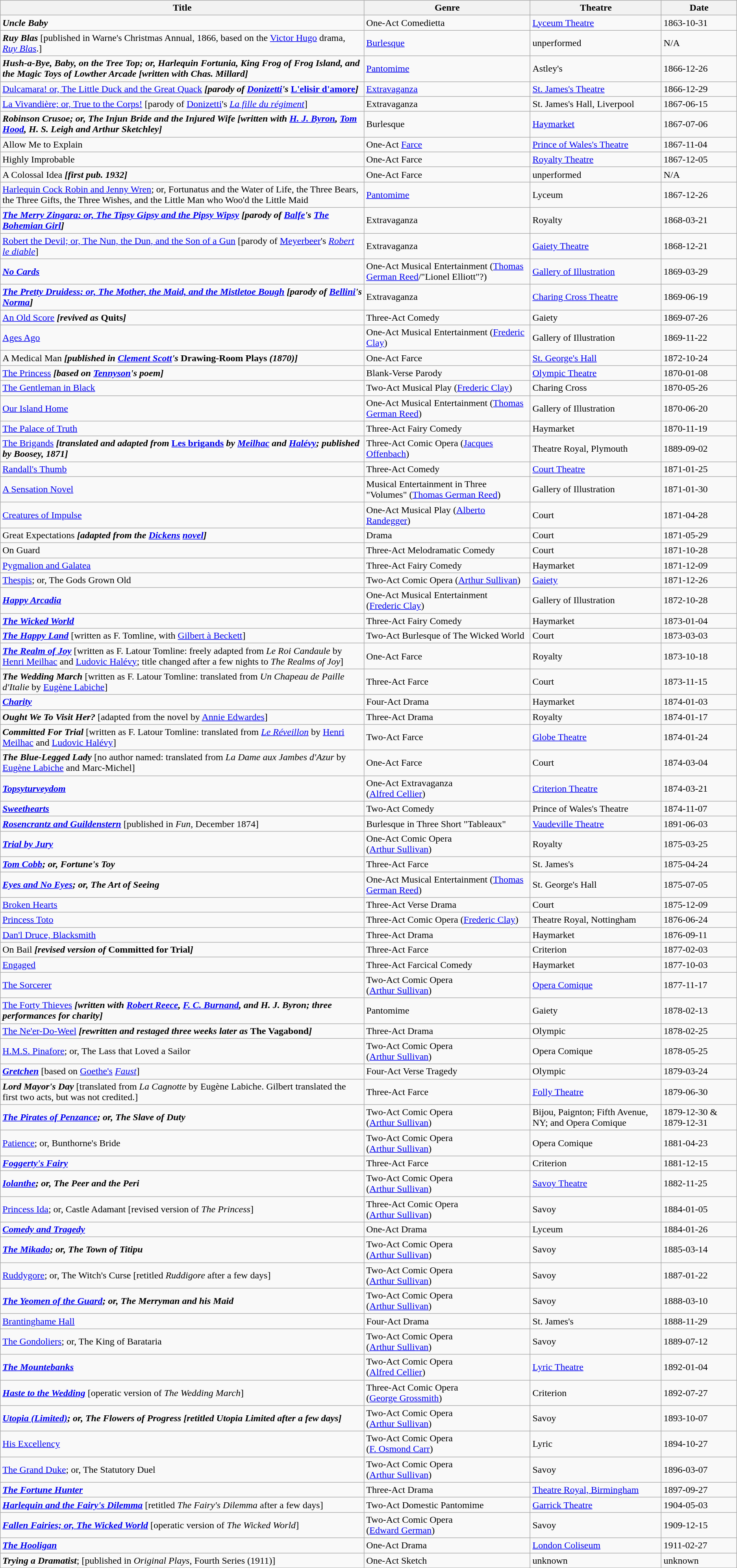<table class="wikitable">
<tr>
<th>Title</th>
<th>Genre</th>
<th>Theatre</th>
<th>Date</th>
</tr>
<tr>
<td><strong><em>Uncle Baby</em></strong></td>
<td>One-Act Comedietta</td>
<td><a href='#'>Lyceum Theatre</a></td>
<td>1863-10-31</td>
</tr>
<tr>
<td><strong><em>Ruy Blas</em></strong> [published in Warne's Christmas Annual, 1866, based on the <a href='#'>Victor Hugo</a> drama, <em><a href='#'>Ruy Blas</a></em>.]</td>
<td><a href='#'>Burlesque</a></td>
<td>unperformed</td>
<td>N/A</td>
</tr>
<tr>
<td><strong><em>Hush-a-Bye, Baby<strong>, on the Tree Top; or, Harlequin Fortunia, King Frog of Frog Island, and the Magic Toys of Lowther Arcade<em> [written with Chas. Millard]</td>
<td><a href='#'>Pantomime</a></td>
<td>Astley's</td>
<td nowrap>1866-12-26</td>
</tr>
<tr>
<td></em></strong><a href='#'>Dulcamara! or, The Little Duck and the Great Quack</a><strong><em> [parody of <a href='#'>Donizetti</a>'s </em><a href='#'>L'elisir d'amore</a><em>]</td>
<td><a href='#'>Extravaganza</a></td>
<td><a href='#'>St. James's Theatre</a></td>
<td>1866-12-29</td>
</tr>
<tr>
<td><a href='#'></em></strong>La Vivandière</strong>; or, True to the Corps!</em></a> [parody of <a href='#'>Donizetti</a>'s <em><a href='#'>La fille du régiment</a></em>]</td>
<td>Extravaganza</td>
<td>St. James's Hall, Liverpool</td>
<td>1867-06-15</td>
</tr>
<tr>
<td><strong><em>Robinson Crusoe<strong>; or, The Injun Bride and the Injured Wife<em> [written with <a href='#'>H. J. Byron</a>, <a href='#'>Tom Hood</a>, H. S. Leigh and Arthur Sketchley]</td>
<td>Burlesque</td>
<td><a href='#'>Haymarket</a></td>
<td>1867-07-06</td>
</tr>
<tr>
<td></em></strong>Allow Me to Explain<strong><em></td>
<td>One-Act <a href='#'>Farce</a></td>
<td><a href='#'>Prince of Wales's Theatre</a></td>
<td>1867-11-04</td>
</tr>
<tr>
<td></em></strong>Highly Improbable<strong><em></td>
<td>One-Act Farce</td>
<td><a href='#'>Royalty Theatre</a></td>
<td>1867-12-05</td>
</tr>
<tr>
<td></em></strong>A Colossal Idea<strong><em> [first pub. 1932]</td>
<td>One-Act Farce</td>
<td>unperformed</td>
<td>N/A</td>
</tr>
<tr>
<td></em></strong><a href='#'>Harlequin Cock Robin and Jenny Wren</a></strong>; or, Fortunatus and the Water of Life, the Three Bears, the Three Gifts, the Three Wishes, and the Little Man who Woo'd the Little Maid</em></td>
<td><a href='#'>Pantomime</a></td>
<td>Lyceum</td>
<td>1867-12-26</td>
</tr>
<tr>
<td><a href='#'><strong><em>The Merry Zingara<strong>; or, The Tipsy Gipsy and the Pipsy Wipsy<em></a> [parody of <a href='#'>Balfe</a>'s </em><a href='#'>The Bohemian Girl</a><em>]</td>
<td>Extravaganza</td>
<td>Royalty</td>
<td>1868-03-21</td>
</tr>
<tr>
<td><a href='#'></em></strong>Robert the Devil</strong>; or, The Nun, the Dun, and the Son of a Gun</em></a> [parody of <a href='#'>Meyerbeer</a>'s <em><a href='#'>Robert le diable</a></em>]</td>
<td>Extravaganza</td>
<td><a href='#'>Gaiety Theatre</a></td>
<td>1868-12-21</td>
</tr>
<tr>
<td><strong><em><a href='#'>No Cards</a></em></strong></td>
<td>One-Act Musical Entertainment (<a href='#'>Thomas German Reed</a>/"Lionel Elliott"?)</td>
<td><a href='#'>Gallery of Illustration</a></td>
<td>1869-03-29</td>
</tr>
<tr>
<td><a href='#'><strong><em>The Pretty Druidess<strong>; or, The Mother, the Maid, and the Mistletoe Bough<em></a> [parody of <a href='#'>Bellini</a>'s </em><a href='#'>Norma</a><em>]</td>
<td>Extravaganza</td>
<td><a href='#'>Charing Cross Theatre</a></td>
<td>1869-06-19</td>
</tr>
<tr>
<td></em></strong><a href='#'>An Old Score</a><strong><em> [revived as </em>Quits<em>]</td>
<td>Three-Act Comedy</td>
<td>Gaiety</td>
<td>1869-07-26</td>
</tr>
<tr>
<td></em></strong><a href='#'>Ages Ago</a><strong><em></td>
<td>One-Act Musical Entertainment (<a href='#'>Frederic Clay</a>)</td>
<td>Gallery of Illustration</td>
<td>1869-11-22</td>
</tr>
<tr>
<td></em></strong>A Medical Man<strong><em> [published in <a href='#'>Clement Scott</a>'s </em>Drawing-Room Plays<em> (1870)]</td>
<td>One-Act Farce</td>
<td><a href='#'>St. George's Hall</a></td>
<td>1872-10-24</td>
</tr>
<tr>
<td></em></strong><a href='#'>The Princess</a><strong><em> [based on <a href='#'>Tennyson</a>'s poem]</td>
<td>Blank-Verse Parody</td>
<td><a href='#'>Olympic Theatre</a></td>
<td>1870-01-08</td>
</tr>
<tr>
<td></em></strong><a href='#'>The Gentleman in Black</a><strong><em></td>
<td>Two-Act Musical Play (<a href='#'>Frederic Clay</a>)</td>
<td>Charing Cross</td>
<td>1870-05-26</td>
</tr>
<tr>
<td></em></strong><a href='#'>Our Island Home</a><strong><em></td>
<td>One-Act Musical Entertainment (<a href='#'>Thomas German Reed</a>)</td>
<td>Gallery of Illustration</td>
<td>1870-06-20</td>
</tr>
<tr>
<td></em></strong><a href='#'>The Palace of Truth</a><strong><em></td>
<td>Three-Act Fairy Comedy</td>
<td>Haymarket</td>
<td>1870-11-19</td>
</tr>
<tr>
<td></em></strong><a href='#'>The Brigands</a><strong><em> [translated and adapted from </em><a href='#'>Les brigands</a><em> by <a href='#'>Meilhac</a> and <a href='#'>Halévy</a>; published by Boosey, 1871]</td>
<td>Three-Act Comic Opera (<a href='#'>Jacques Offenbach</a>)</td>
<td>Theatre Royal, Plymouth</td>
<td>1889-09-02</td>
</tr>
<tr>
<td></em></strong><a href='#'>Randall's Thumb</a><strong><em></td>
<td>Three-Act Comedy</td>
<td><a href='#'>Court Theatre</a></td>
<td>1871-01-25</td>
</tr>
<tr>
<td></em></strong><a href='#'>A Sensation Novel</a><strong><em></td>
<td>Musical Entertainment in Three "Volumes" (<a href='#'>Thomas German Reed</a>)</td>
<td>Gallery of Illustration</td>
<td>1871-01-30</td>
</tr>
<tr>
<td></em></strong><a href='#'>Creatures of Impulse</a><strong><em></td>
<td>One-Act Musical Play (<a href='#'>Alberto Randegger</a>)</td>
<td>Court</td>
<td>1871-04-28</td>
</tr>
<tr>
<td></em></strong>Great Expectations<strong><em> [adapted from the <a href='#'>Dickens</a> <a href='#'>novel</a>]</td>
<td>Drama</td>
<td>Court</td>
<td>1871-05-29</td>
</tr>
<tr>
<td></em></strong>On Guard<strong><em></td>
<td>Three-Act Melodramatic Comedy</td>
<td>Court</td>
<td>1871-10-28</td>
</tr>
<tr>
<td></em></strong><a href='#'>Pygmalion and Galatea</a><strong><em></td>
<td>Three-Act Fairy Comedy</td>
<td>Haymarket</td>
<td>1871-12-09</td>
</tr>
<tr>
<td></em></strong><a href='#'>Thespis</a></strong>; or, The Gods Grown Old</em></td>
<td>Two-Act Comic Opera (<a href='#'>Arthur Sullivan</a>)</td>
<td><a href='#'>Gaiety</a></td>
<td>1871-12-26</td>
</tr>
<tr>
<td><strong><em><a href='#'>Happy Arcadia</a></em></strong></td>
<td>One-Act Musical Entertainment<br>(<a href='#'>Frederic Clay</a>)</td>
<td>Gallery of Illustration</td>
<td>1872-10-28</td>
</tr>
<tr>
<td><strong><em><a href='#'>The Wicked World</a></em></strong></td>
<td>Three-Act Fairy Comedy</td>
<td>Haymarket</td>
<td>1873-01-04</td>
</tr>
<tr>
<td><strong><em><a href='#'>The Happy Land</a></em></strong> [written as F. Tomline, with <a href='#'>Gilbert à Beckett</a>]</td>
<td>Two-Act Burlesque of The Wicked World</td>
<td>Court</td>
<td>1873-03-03</td>
</tr>
<tr>
<td><strong><em><a href='#'>The Realm of Joy</a></em></strong> [written as F. Latour Tomline: freely adapted from <em>Le Roi Candaule</em> by <a href='#'>Henri Meilhac</a> and <a href='#'>Ludovic Halévy</a>; title changed after a few nights to <em>The Realms of Joy</em>]</td>
<td>One-Act Farce</td>
<td>Royalty</td>
<td>1873-10-18</td>
</tr>
<tr>
<td><strong><em>The Wedding March</em></strong> [written as F. Latour Tomline: translated from <em>Un Chapeau de Paille d'Italie</em> by <a href='#'>Eugène Labiche</a>]</td>
<td>Three-Act Farce</td>
<td>Court</td>
<td>1873-11-15</td>
</tr>
<tr>
<td><strong><em><a href='#'>Charity</a></em></strong></td>
<td>Four-Act Drama</td>
<td>Haymarket</td>
<td>1874-01-03</td>
</tr>
<tr>
<td><strong><em>Ought We To Visit Her?</em></strong> [adapted from the novel by <a href='#'>Annie Edwardes</a>]</td>
<td>Three-Act Drama</td>
<td>Royalty</td>
<td>1874-01-17</td>
</tr>
<tr>
<td><strong><em>Committed For Trial</em></strong> [written as F. Latour Tomline: translated from <em><a href='#'>Le Réveillon</a></em> by <a href='#'>Henri Meilhac</a> and <a href='#'>Ludovic Halévy</a>]</td>
<td>Two-Act Farce</td>
<td><a href='#'>Globe Theatre</a></td>
<td>1874-01-24</td>
</tr>
<tr>
<td><strong><em>The Blue-Legged Lady</em></strong> [no author named: translated from <em>La Dame aux Jambes d'Azur</em> by <a href='#'>Eugène Labiche</a> and Marc-Michel]</td>
<td>One-Act Farce</td>
<td>Court</td>
<td>1874-03-04</td>
</tr>
<tr>
<td><strong><em><a href='#'>Topsyturveydom</a></em></strong></td>
<td>One-Act Extravaganza<br>(<a href='#'>Alfred Cellier</a>)</td>
<td><a href='#'>Criterion Theatre</a></td>
<td>1874-03-21</td>
</tr>
<tr>
<td><strong><em><a href='#'>Sweethearts</a></em></strong></td>
<td>Two-Act Comedy</td>
<td>Prince of Wales's Theatre</td>
<td>1874-11-07</td>
</tr>
<tr>
<td><strong><em><a href='#'>Rosencrantz and Guildenstern</a></em></strong> [published in <em>Fun</em>, December 1874]</td>
<td>Burlesque in Three Short "Tableaux"</td>
<td><a href='#'>Vaudeville Theatre</a></td>
<td>1891-06-03</td>
</tr>
<tr>
<td><strong><em><a href='#'>Trial by Jury</a></em></strong></td>
<td>One-Act Comic Opera<br>(<a href='#'>Arthur Sullivan</a>)</td>
<td>Royalty</td>
<td>1875-03-25</td>
</tr>
<tr>
<td><strong><em><a href='#'>Tom Cobb</a>; or, Fortune's Toy</em></strong></td>
<td>Three-Act Farce</td>
<td>St. James's</td>
<td>1875-04-24</td>
</tr>
<tr>
<td><strong><em><a href='#'>Eyes and No Eyes</a><strong>; or, The Art of Seeing<em></td>
<td>One-Act Musical Entertainment (<a href='#'>Thomas German Reed</a>)</td>
<td>St. George's Hall</td>
<td>1875-07-05</td>
</tr>
<tr>
<td></em></strong><a href='#'>Broken Hearts</a><strong><em></td>
<td>Three-Act Verse Drama</td>
<td>Court</td>
<td>1875-12-09</td>
</tr>
<tr>
<td></em></strong><a href='#'>Princess Toto</a><strong><em></td>
<td>Three-Act Comic Opera (<a href='#'>Frederic Clay</a>)</td>
<td>Theatre Royal, Nottingham</td>
<td>1876-06-24</td>
</tr>
<tr>
<td></em></strong><a href='#'>Dan'l Druce, Blacksmith</a><strong><em></td>
<td>Three-Act Drama</td>
<td>Haymarket</td>
<td>1876-09-11</td>
</tr>
<tr>
<td></em></strong>On Bail<strong><em> [revised version of </em>Committed for Trial<em>]</td>
<td>Three-Act Farce</td>
<td>Criterion</td>
<td>1877-02-03</td>
</tr>
<tr>
<td></em></strong><a href='#'>Engaged</a><strong><em></td>
<td>Three-Act Farcical Comedy</td>
<td>Haymarket</td>
<td>1877-10-03</td>
</tr>
<tr>
<td></em></strong><a href='#'>The Sorcerer</a><strong><em></td>
<td>Two-Act Comic Opera<br>(<a href='#'>Arthur Sullivan</a>)</td>
<td><a href='#'>Opera Comique</a></td>
<td>1877-11-17</td>
</tr>
<tr>
<td></em></strong><a href='#'>The Forty Thieves</a><strong><em> [written with <a href='#'>Robert Reece</a>, <a href='#'>F. C. Burnand</a>, and H. J. Byron; three performances for charity]</td>
<td>Pantomime</td>
<td>Gaiety</td>
<td>1878-02-13</td>
</tr>
<tr>
<td></em></strong><a href='#'>The Ne'er-Do-Weel</a><strong><em> [rewritten and restaged three weeks later as </em>The Vagabond<em>]</td>
<td>Three-Act Drama</td>
<td>Olympic</td>
<td>1878-02-25</td>
</tr>
<tr>
<td></em></strong><a href='#'>H.M.S. Pinafore</a></strong>; or, The Lass that Loved a Sailor</em></td>
<td>Two-Act Comic Opera<br>(<a href='#'>Arthur Sullivan</a>)</td>
<td>Opera Comique</td>
<td>1878-05-25</td>
</tr>
<tr>
<td><strong><em><a href='#'>Gretchen</a></em></strong> [based on <a href='#'>Goethe's</a> <em><a href='#'>Faust</a></em>]</td>
<td>Four-Act Verse Tragedy</td>
<td>Olympic</td>
<td>1879-03-24</td>
</tr>
<tr>
<td><strong><em>Lord Mayor's Day</em></strong> [translated from <em>La Cagnotte</em> by Eugène Labiche. Gilbert translated the first two acts, but was not credited.]</td>
<td>Three-Act Farce</td>
<td><a href='#'>Folly Theatre</a></td>
<td>1879-06-30</td>
</tr>
<tr>
<td><strong><em><a href='#'>The Pirates of Penzance</a><strong>; or, The Slave of Duty<em></td>
<td>Two-Act Comic Opera<br>(<a href='#'>Arthur Sullivan</a>)</td>
<td>Bijou, Paignton; Fifth Avenue, NY; and Opera Comique</td>
<td>1879-12-30 & 1879-12-31</td>
</tr>
<tr>
<td></em></strong><a href='#'>Patience</a></strong>; or, Bunthorne's Bride</em></td>
<td>Two-Act Comic Opera<br>(<a href='#'>Arthur Sullivan</a>)</td>
<td>Opera Comique</td>
<td>1881-04-23</td>
</tr>
<tr>
<td><strong><em><a href='#'>Foggerty's Fairy</a></em></strong></td>
<td>Three-Act Farce</td>
<td>Criterion</td>
<td>1881-12-15</td>
</tr>
<tr>
<td><strong><em><a href='#'>Iolanthe</a><strong>; or, The Peer and the Peri<em></td>
<td>Two-Act Comic Opera<br>(<a href='#'>Arthur Sullivan</a>)</td>
<td><a href='#'>Savoy Theatre</a></td>
<td>1882-11-25</td>
</tr>
<tr>
<td></em></strong><a href='#'>Princess Ida</a></strong>; or, Castle Adamant</em> [revised version of <em>The Princess</em>]</td>
<td>Three-Act Comic Opera<br>(<a href='#'>Arthur Sullivan</a>)</td>
<td>Savoy</td>
<td>1884-01-05</td>
</tr>
<tr>
<td><strong><em><a href='#'>Comedy and Tragedy</a></em></strong></td>
<td>One-Act Drama</td>
<td>Lyceum</td>
<td>1884-01-26</td>
</tr>
<tr>
<td><strong><em><a href='#'>The Mikado</a><strong>; or, The Town of Titipu<em></td>
<td>Two-Act Comic Opera<br>(<a href='#'>Arthur Sullivan</a>)</td>
<td>Savoy</td>
<td>1885-03-14</td>
</tr>
<tr>
<td></em></strong><a href='#'>Ruddygore</a></strong>; or, The Witch's Curse</em> [retitled <em>Ruddigore</em> after a few days]</td>
<td>Two-Act Comic Opera<br>(<a href='#'>Arthur Sullivan</a>)</td>
<td>Savoy</td>
<td>1887-01-22</td>
</tr>
<tr>
<td><strong><em><a href='#'>The Yeomen of the Guard</a><strong>; or, The Merryman and his Maid<em></td>
<td>Two-Act Comic Opera<br>(<a href='#'>Arthur Sullivan</a>)</td>
<td>Savoy</td>
<td>1888-03-10</td>
</tr>
<tr>
<td></em></strong><a href='#'>Brantinghame Hall</a><strong><em></td>
<td>Four-Act Drama</td>
<td>St. James's</td>
<td>1888-11-29</td>
</tr>
<tr>
<td></em></strong><a href='#'>The Gondoliers</a></strong>; or, The King of Barataria</em></td>
<td>Two-Act Comic Opera<br>(<a href='#'>Arthur Sullivan</a>)</td>
<td>Savoy</td>
<td>1889-07-12</td>
</tr>
<tr>
<td><strong><em><a href='#'>The Mountebanks</a></em></strong></td>
<td>Two-Act Comic Opera<br>(<a href='#'>Alfred Cellier</a>)</td>
<td><a href='#'>Lyric Theatre</a></td>
<td>1892-01-04</td>
</tr>
<tr>
<td><strong><em><a href='#'>Haste to the Wedding</a></em></strong> [operatic version of <em>The Wedding March</em>]</td>
<td>Three-Act Comic Opera<br>(<a href='#'>George Grossmith</a>)</td>
<td>Criterion</td>
<td>1892-07-27</td>
</tr>
<tr>
<td><strong><em><a href='#'>Utopia (Limited)</a><strong>; or, The Flowers of Progress<em> [retitled </em>Utopia Limited<em> after a few days]</td>
<td>Two-Act Comic Opera<br>(<a href='#'>Arthur Sullivan</a>)</td>
<td>Savoy</td>
<td>1893-10-07</td>
</tr>
<tr>
<td></em></strong><a href='#'>His Excellency</a><strong><em></td>
<td>Two-Act Comic Opera<br>(<a href='#'>F. Osmond Carr</a>)</td>
<td>Lyric</td>
<td>1894-10-27</td>
</tr>
<tr>
<td></em></strong><a href='#'>The Grand Duke</a></strong>; or, The Statutory Duel</em></td>
<td>Two-Act Comic Opera<br>(<a href='#'>Arthur Sullivan</a>)</td>
<td>Savoy</td>
<td>1896-03-07</td>
</tr>
<tr>
<td><strong><em><a href='#'>The Fortune Hunter</a></em></strong></td>
<td>Three-Act Drama</td>
<td><a href='#'>Theatre Royal, Birmingham</a></td>
<td>1897-09-27</td>
</tr>
<tr>
<td><strong><em><a href='#'>Harlequin and the Fairy's Dilemma</a></em></strong> [retitled <em>The Fairy's Dilemma</em> after a few days]</td>
<td>Two-Act Domestic Pantomime</td>
<td><a href='#'>Garrick Theatre</a></td>
<td>1904-05-03</td>
</tr>
<tr>
<td><strong><em><a href='#'>Fallen Fairies; or, The Wicked World</a></em></strong> [operatic version of <em>The Wicked World</em>]</td>
<td>Two-Act Comic Opera<br>(<a href='#'>Edward German</a>)</td>
<td>Savoy</td>
<td>1909-12-15</td>
</tr>
<tr>
<td><strong><em><a href='#'>The Hooligan</a></em></strong></td>
<td>One-Act Drama</td>
<td><a href='#'>London Coliseum</a></td>
<td>1911-02-27</td>
</tr>
<tr>
<td><strong><em>Trying a Dramatist</em></strong>; [published in <em>Original Plays</em>, Fourth Series (1911)]</td>
<td>One-Act Sketch</td>
<td>unknown</td>
<td>unknown</td>
</tr>
</table>
